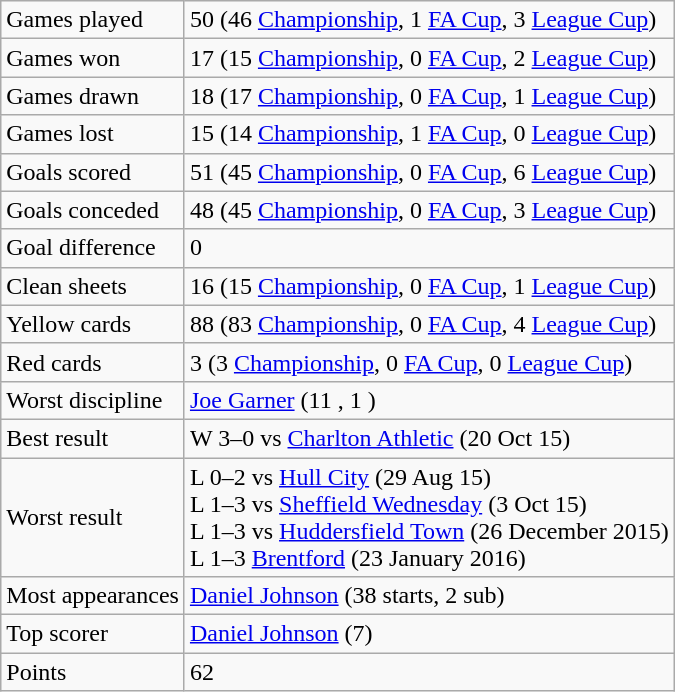<table class="wikitable">
<tr>
<td>Games played</td>
<td>50 (46 <a href='#'>Championship</a>, 1 <a href='#'>FA Cup</a>, 3 <a href='#'>League Cup</a>)</td>
</tr>
<tr>
<td>Games won</td>
<td>17 (15 <a href='#'>Championship</a>, 0 <a href='#'>FA Cup</a>, 2 <a href='#'>League Cup</a>)</td>
</tr>
<tr>
<td>Games drawn</td>
<td>18 (17 <a href='#'>Championship</a>, 0 <a href='#'>FA Cup</a>, 1 <a href='#'>League Cup</a>)</td>
</tr>
<tr>
<td>Games lost</td>
<td>15 (14 <a href='#'>Championship</a>, 1 <a href='#'>FA Cup</a>, 0 <a href='#'>League Cup</a>)</td>
</tr>
<tr>
<td>Goals scored</td>
<td>51 (45 <a href='#'>Championship</a>, 0 <a href='#'>FA Cup</a>, 6 <a href='#'>League Cup</a>)</td>
</tr>
<tr>
<td>Goals conceded</td>
<td>48 (45 <a href='#'>Championship</a>, 0 <a href='#'>FA Cup</a>, 3 <a href='#'>League Cup</a>)</td>
</tr>
<tr>
<td>Goal difference</td>
<td>0</td>
</tr>
<tr>
<td>Clean sheets</td>
<td>16 (15 <a href='#'>Championship</a>, 0 <a href='#'>FA Cup</a>, 1 <a href='#'>League Cup</a>)</td>
</tr>
<tr>
<td>Yellow cards</td>
<td>88 (83 <a href='#'>Championship</a>, 0 <a href='#'>FA Cup</a>, 4 <a href='#'>League Cup</a>)</td>
</tr>
<tr>
<td>Red cards</td>
<td>3 (3 <a href='#'>Championship</a>, 0 <a href='#'>FA Cup</a>, 0 <a href='#'>League Cup</a>)</td>
</tr>
<tr>
<td>Worst discipline</td>
<td><a href='#'>Joe Garner</a> (11 , 1 )</td>
</tr>
<tr>
<td>Best result</td>
<td>W 3–0 vs <a href='#'>Charlton Athletic</a> (20 Oct 15)</td>
</tr>
<tr>
<td>Worst result</td>
<td>L 0–2 vs <a href='#'>Hull City</a> (29 Aug 15)<br>L 1–3 vs <a href='#'>Sheffield Wednesday</a> (3 Oct 15)<br>L 1–3 vs <a href='#'>Huddersfield Town</a> (26 December 2015)<br>L 1–3 <a href='#'>Brentford</a> (23 January 2016)</td>
</tr>
<tr>
<td>Most appearances</td>
<td><a href='#'>Daniel Johnson</a> (38 starts, 2 sub)</td>
</tr>
<tr>
<td>Top scorer</td>
<td><a href='#'>Daniel Johnson</a> (7)</td>
</tr>
<tr>
<td>Points</td>
<td>62</td>
</tr>
</table>
